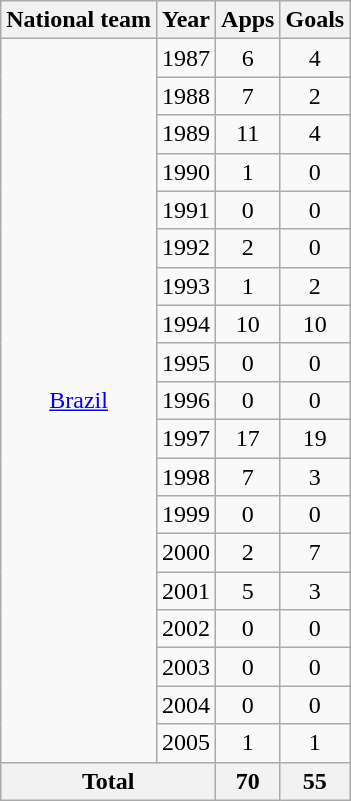<table class="wikitable" style="text-align:center">
<tr>
<th>National team</th>
<th>Year</th>
<th>Apps</th>
<th>Goals</th>
</tr>
<tr>
<td rowspan="19"><a href='#'>Brazil</a></td>
<td>1987</td>
<td>6</td>
<td>4</td>
</tr>
<tr>
<td>1988</td>
<td>7</td>
<td>2</td>
</tr>
<tr>
<td>1989</td>
<td>11</td>
<td>4</td>
</tr>
<tr>
<td>1990</td>
<td>1</td>
<td>0</td>
</tr>
<tr>
<td>1991</td>
<td>0</td>
<td>0</td>
</tr>
<tr>
<td>1992</td>
<td>2</td>
<td>0</td>
</tr>
<tr>
<td>1993</td>
<td>1</td>
<td>2</td>
</tr>
<tr>
<td>1994</td>
<td>10</td>
<td>10</td>
</tr>
<tr>
<td>1995</td>
<td>0</td>
<td>0</td>
</tr>
<tr>
<td>1996</td>
<td>0</td>
<td>0</td>
</tr>
<tr>
<td>1997</td>
<td>17</td>
<td>19</td>
</tr>
<tr>
<td>1998</td>
<td>7</td>
<td>3</td>
</tr>
<tr>
<td>1999</td>
<td>0</td>
<td>0</td>
</tr>
<tr>
<td>2000</td>
<td>2</td>
<td>7</td>
</tr>
<tr>
<td>2001</td>
<td>5</td>
<td>3</td>
</tr>
<tr>
<td>2002</td>
<td>0</td>
<td>0</td>
</tr>
<tr>
<td>2003</td>
<td>0</td>
<td>0</td>
</tr>
<tr>
<td>2004</td>
<td>0</td>
<td>0</td>
</tr>
<tr>
<td>2005</td>
<td>1</td>
<td>1</td>
</tr>
<tr>
<th colspan="2">Total</th>
<th>70</th>
<th>55</th>
</tr>
</table>
